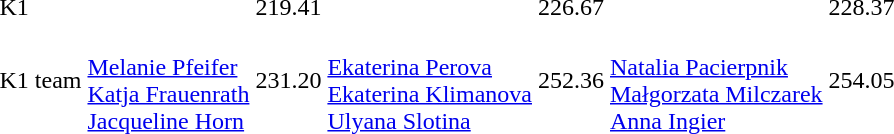<table>
<tr>
<td>K1</td>
<td></td>
<td>219.41</td>
<td></td>
<td>226.67</td>
<td></td>
<td>228.37</td>
</tr>
<tr>
<td>K1 team</td>
<td><br><a href='#'>Melanie Pfeifer</a><br><a href='#'>Katja Frauenrath</a><br><a href='#'>Jacqueline Horn</a></td>
<td>231.20</td>
<td><br><a href='#'>Ekaterina Perova</a><br><a href='#'>Ekaterina Klimanova</a><br><a href='#'>Ulyana Slotina</a></td>
<td>252.36</td>
<td><br><a href='#'>Natalia Pacierpnik</a><br><a href='#'>Małgorzata Milczarek</a><br><a href='#'>Anna Ingier</a></td>
<td>254.05</td>
</tr>
</table>
